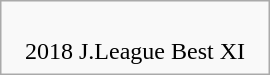<table role="presentation" class="infobox" style="width:180px;">
<tr>
<td style="text-align:center;"><br>











2018 J.League Best XI</td>
</tr>
</table>
